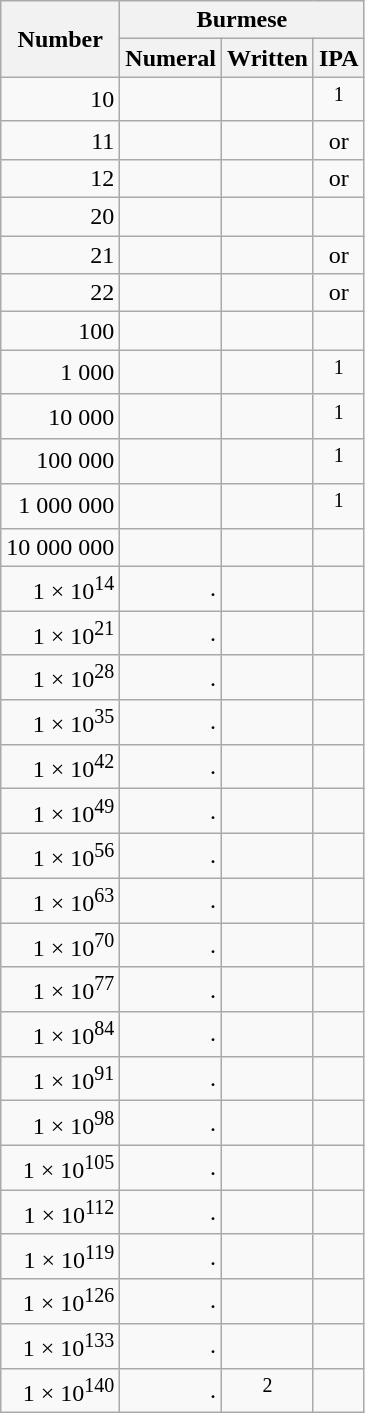<table class="wikitable" border="1" style="text-align:center">
<tr>
<th rowspan="2">Number</th>
<th colspan="3">Burmese</th>
</tr>
<tr>
<th>Numeral</th>
<th>Written</th>
<th>IPA</th>
</tr>
<tr>
<td style="text-align:right">10</td>
<td style="text-align:right"></td>
<td></td>
<td><sup>1</sup></td>
</tr>
<tr>
<td style="text-align:right">11</td>
<td style="text-align:right"></td>
<td></td>
<td> or </td>
</tr>
<tr>
<td style="text-align:right">12</td>
<td style="text-align:right"></td>
<td></td>
<td> or </td>
</tr>
<tr>
<td style="text-align:right">20</td>
<td style="text-align:right"></td>
<td></td>
<td></td>
</tr>
<tr>
<td style="text-align:right">21</td>
<td style="text-align:right"></td>
<td></td>
<td> or </td>
</tr>
<tr>
<td style="text-align:right">22</td>
<td style="text-align:right"></td>
<td></td>
<td> or </td>
</tr>
<tr>
<td style="text-align:right">100</td>
<td style="text-align:right"></td>
<td></td>
<td></td>
</tr>
<tr>
<td style="text-align:right">1 000</td>
<td style="text-align:right"></td>
<td></td>
<td><sup>1</sup></td>
</tr>
<tr>
<td style="text-align:right">10 000</td>
<td style="text-align:right"></td>
<td></td>
<td><sup>1</sup></td>
</tr>
<tr>
<td style="text-align:right">100 000</td>
<td style="text-align:right"></td>
<td></td>
<td><sup>1</sup></td>
</tr>
<tr>
<td style="text-align:right">1 000 000</td>
<td style="text-align:right"></td>
<td></td>
<td><sup>1</sup></td>
</tr>
<tr>
<td style="text-align:right">10 000 000</td>
<td style="text-align:right"></td>
<td></td>
<td></td>
</tr>
<tr>
<td style="text-align:right">1 × 10<sup>14</sup></td>
<td style="text-align:right">.</td>
<td></td>
<td></td>
</tr>
<tr>
<td style="text-align:right">1 × 10<sup>21</sup></td>
<td style="text-align:right">.</td>
<td></td>
<td></td>
</tr>
<tr>
<td style="text-align:right">1 × 10<sup>28</sup></td>
<td style="text-align:right">.</td>
<td></td>
<td></td>
</tr>
<tr>
<td style="text-align:right">1 × 10<sup>35</sup></td>
<td style="text-align:right">.</td>
<td></td>
<td></td>
</tr>
<tr>
<td style="text-align:right">1 × 10<sup>42</sup></td>
<td style="text-align:right">.</td>
<td></td>
<td></td>
</tr>
<tr>
<td style="text-align:right">1 × 10<sup>49</sup></td>
<td style="text-align:right">.</td>
<td></td>
<td></td>
</tr>
<tr>
<td style="text-align:right">1 × 10<sup>56</sup></td>
<td style="text-align:right">.</td>
<td></td>
<td></td>
</tr>
<tr>
<td style="text-align:right">1 × 10<sup>63</sup></td>
<td style="text-align:right">.</td>
<td></td>
<td></td>
</tr>
<tr>
<td style="text-align:right">1 × 10<sup>70</sup></td>
<td style="text-align:right">.</td>
<td></td>
<td></td>
</tr>
<tr>
<td style="text-align:right">1 × 10<sup>77</sup></td>
<td style="text-align:right">.</td>
<td></td>
<td></td>
</tr>
<tr>
<td style="text-align:right">1 × 10<sup>84</sup></td>
<td style="text-align:right">.</td>
<td></td>
<td></td>
</tr>
<tr>
<td style="text-align:right">1 × 10<sup>91</sup></td>
<td style="text-align:right">.</td>
<td></td>
<td></td>
</tr>
<tr>
<td style="text-align:right">1 × 10<sup>98</sup></td>
<td style="text-align:right">.</td>
<td></td>
<td></td>
</tr>
<tr>
<td style="text-align:right">1 × 10<sup>105</sup></td>
<td style="text-align:right">.</td>
<td></td>
<td></td>
</tr>
<tr>
<td style="text-align:right">1 × 10<sup>112</sup></td>
<td style="text-align:right">.</td>
<td></td>
<td></td>
</tr>
<tr>
<td style="text-align:right">1 × 10<sup>119</sup></td>
<td style="text-align:right">.</td>
<td></td>
<td></td>
</tr>
<tr>
<td style="text-align:right">1 × 10<sup>126</sup></td>
<td style="text-align:right">.</td>
<td></td>
<td></td>
</tr>
<tr>
<td style="text-align:right">1 × 10<sup>133</sup></td>
<td style="text-align:right">.</td>
<td></td>
<td></td>
</tr>
<tr>
<td style="text-align:right">1 × 10<sup>140</sup></td>
<td style="text-align:right">.</td>
<td><sup>2</sup></td>
<td></td>
</tr>
</table>
